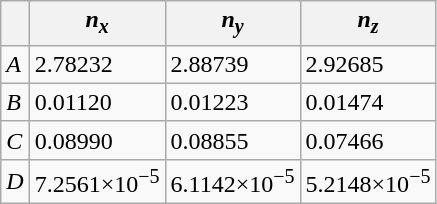<table class="wikitable">
<tr>
<th></th>
<th><em>n<sub>x</sub></em></th>
<th><em>n<sub>y</sub></em></th>
<th><em>n<sub>z</sub></em></th>
</tr>
<tr>
<td><em>A</em></td>
<td>2.78232</td>
<td>2.88739</td>
<td>2.92685</td>
</tr>
<tr>
<td><em>B</em></td>
<td>0.01120</td>
<td>0.01223</td>
<td>0.01474</td>
</tr>
<tr>
<td><em>C</em></td>
<td>0.08990</td>
<td>0.08855</td>
<td>0.07466</td>
</tr>
<tr>
<td><em>D</em></td>
<td>7.2561×10<sup>−5</sup></td>
<td>6.1142×10<sup>−5</sup></td>
<td>5.2148×10<sup>−5</sup></td>
</tr>
</table>
